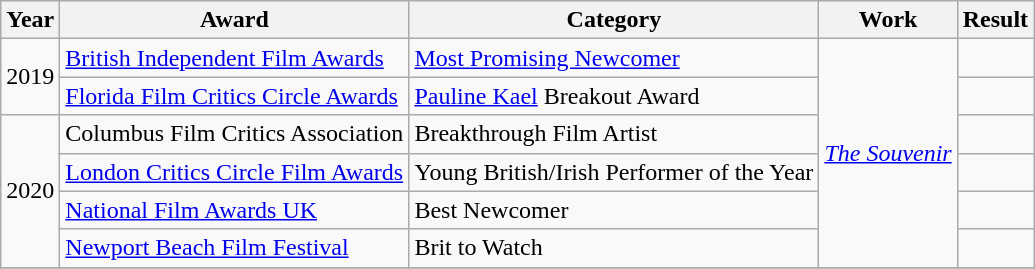<table class="wikitable">
<tr>
<th>Year</th>
<th>Award</th>
<th>Category</th>
<th>Work</th>
<th>Result</th>
</tr>
<tr>
<td rowspan="2">2019</td>
<td><a href='#'>British Independent Film Awards</a></td>
<td><a href='#'>Most Promising Newcomer</a></td>
<td rowspan=6><em><a href='#'>The Souvenir</a></em></td>
<td></td>
</tr>
<tr>
<td><a href='#'>Florida Film Critics Circle Awards</a></td>
<td><a href='#'>Pauline Kael</a> Breakout Award</td>
<td></td>
</tr>
<tr>
<td rowspan="4">2020</td>
<td>Columbus Film Critics Association</td>
<td>Breakthrough Film Artist</td>
<td></td>
</tr>
<tr>
<td><a href='#'>London Critics Circle Film Awards</a></td>
<td>Young British/Irish Performer of the Year</td>
<td></td>
</tr>
<tr>
<td><a href='#'>National Film Awards UK</a></td>
<td>Best Newcomer</td>
<td></td>
</tr>
<tr>
<td><a href='#'>Newport Beach Film Festival</a></td>
<td>Brit to Watch</td>
<td></td>
</tr>
<tr>
</tr>
</table>
